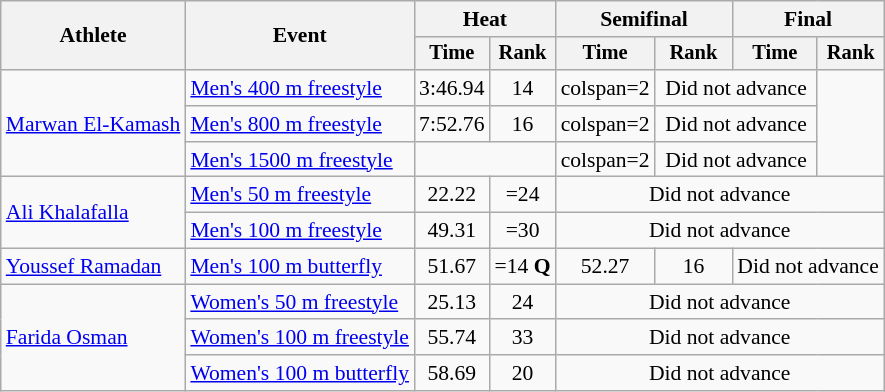<table class=wikitable style="font-size:90%">
<tr>
<th rowspan="2">Athlete</th>
<th rowspan="2">Event</th>
<th colspan="2">Heat</th>
<th colspan="2">Semifinal</th>
<th colspan="2">Final</th>
</tr>
<tr style="font-size:95%">
<th>Time</th>
<th>Rank</th>
<th>Time</th>
<th>Rank</th>
<th>Time</th>
<th>Rank</th>
</tr>
<tr align=center>
<td align=left rowspan=3><a href='#'>Marwan El-Kamash</a></td>
<td align=left><a href='#'>Men's 400 m freestyle</a></td>
<td>3:46.94</td>
<td>14</td>
<td>colspan=2 </td>
<td colspan="2">Did not advance</td>
</tr>
<tr align=center>
<td align=left><a href='#'>Men's 800 m freestyle</a></td>
<td>7:52.76</td>
<td>16</td>
<td>colspan=2 </td>
<td colspan="2">Did not advance</td>
</tr>
<tr align=center>
<td align=left><a href='#'>Men's 1500 m freestyle</a></td>
<td colspan="2"></td>
<td>colspan=2 </td>
<td colspan="2">Did not advance</td>
</tr>
<tr align=center>
<td align=left rowspan=2><a href='#'>Ali Khalafalla</a></td>
<td align=left><a href='#'>Men's 50 m freestyle</a></td>
<td>22.22</td>
<td>=24</td>
<td colspan="4">Did not advance</td>
</tr>
<tr align=center>
<td align=left><a href='#'>Men's 100 m freestyle</a></td>
<td>49.31</td>
<td>=30</td>
<td colspan="4">Did not advance</td>
</tr>
<tr align=center>
<td align=left><a href='#'>Youssef Ramadan</a></td>
<td align=left><a href='#'>Men's 100 m butterfly</a></td>
<td>51.67</td>
<td>=14 <strong>Q</strong></td>
<td>52.27</td>
<td>16</td>
<td colspan="2">Did not advance</td>
</tr>
<tr align=center>
<td align=left rowspan=3><a href='#'>Farida Osman</a></td>
<td align=left><a href='#'>Women's 50 m freestyle</a></td>
<td>25.13</td>
<td>24</td>
<td colspan="4">Did not advance</td>
</tr>
<tr align=center>
<td align=left><a href='#'>Women's 100 m freestyle</a></td>
<td>55.74</td>
<td>33</td>
<td colspan="4">Did not advance</td>
</tr>
<tr align=center>
<td align=left><a href='#'>Women's 100 m butterfly</a></td>
<td>58.69</td>
<td>20</td>
<td colspan="4">Did not advance</td>
</tr>
</table>
